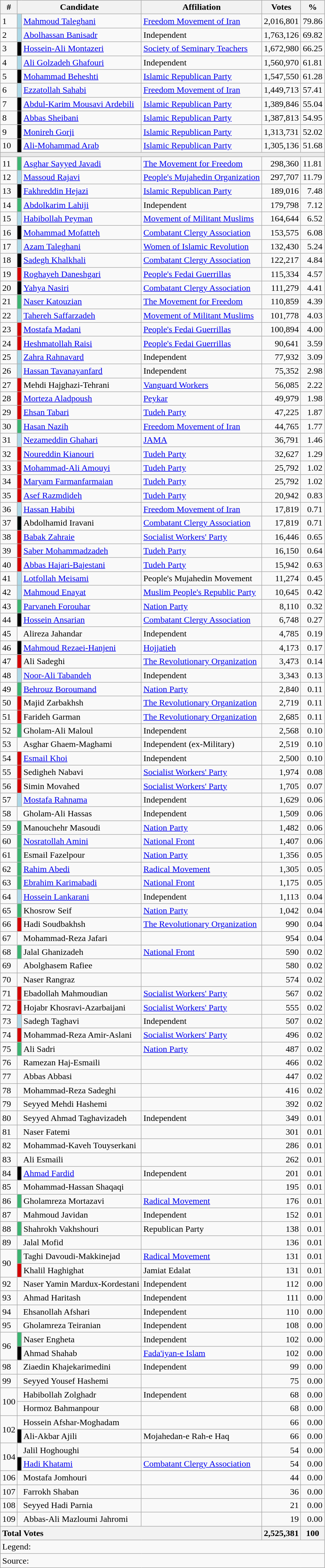<table class="wikitable">
<tr>
<th>#</th>
<th colspan="2">Candidate</th>
<th>Affiliation</th>
<th>Votes</th>
<th>%</th>
</tr>
<tr>
<td>1</td>
<td style="background:#ADD8E6;"></td>
<td><a href='#'>Mahmoud Taleghani</a></td>
<td><a href='#'>Freedom Movement of Iran</a></td>
<td>2,016,801</td>
<td>79.86</td>
</tr>
<tr>
<td>2</td>
<td style="background:#ADD8E6;"></td>
<td><a href='#'>Abolhassan Banisadr</a></td>
<td>Independent</td>
<td>1,763,126</td>
<td>69.82</td>
</tr>
<tr>
<td>3</td>
<td style="background:#000000;"></td>
<td><a href='#'>Hossein-Ali Montazeri</a></td>
<td><a href='#'>Society of Seminary Teachers</a></td>
<td>1,672,980</td>
<td>66.25</td>
</tr>
<tr>
<td>4</td>
<td style="background:#ADD8E6;"></td>
<td><a href='#'>Ali Golzadeh Ghafouri</a></td>
<td>Independent</td>
<td>1,560,970</td>
<td>61.81</td>
</tr>
<tr>
<td>5</td>
<td style="background:#000000;"></td>
<td><a href='#'>Mohammad Beheshti</a></td>
<td><a href='#'>Islamic Republican Party</a></td>
<td>1,547,550</td>
<td>61.28</td>
</tr>
<tr>
<td>6</td>
<td style="background:#ADD8E6;"></td>
<td><a href='#'>Ezzatollah Sahabi</a></td>
<td><a href='#'>Freedom Movement of Iran</a></td>
<td>1,449,713</td>
<td>57.41</td>
</tr>
<tr>
<td>7</td>
<td style="background:#000000;"></td>
<td><a href='#'>Abdul-Karim Mousavi Ardebili</a></td>
<td><a href='#'>Islamic Republican Party</a></td>
<td>1,389,846</td>
<td>55.04</td>
</tr>
<tr>
<td>8</td>
<td style="background:#000000;"></td>
<td><a href='#'>Abbas Sheibani</a></td>
<td><a href='#'>Islamic Republican Party</a></td>
<td>1,387,813</td>
<td>54.95</td>
</tr>
<tr>
<td>9</td>
<td style="background:#000000;"></td>
<td><a href='#'>Monireh Gorji</a></td>
<td><a href='#'>Islamic Republican Party</a></td>
<td>1,313,731</td>
<td>52.02</td>
</tr>
<tr>
<td>10</td>
<td style="background:#000000;"></td>
<td><a href='#'>Ali-Mohammad Arab</a></td>
<td><a href='#'>Islamic Republican Party</a></td>
<td>1,305,136</td>
<td>51.68</td>
</tr>
<tr>
<td colspan="9" style="background:#E9E9E9;"></td>
</tr>
<tr>
<td>11</td>
<td style="background:#3CB371;"></td>
<td><a href='#'>Asghar Sayyed Javadi</a></td>
<td><a href='#'>The Movement for Freedom</a></td>
<td align=right>298,360</td>
<td>11.81</td>
</tr>
<tr>
<td>12</td>
<td style="background:#ADD8E6;"></td>
<td><a href='#'>Massoud Rajavi</a></td>
<td><a href='#'>People's Mujahedin Organization</a></td>
<td align=right>297,707</td>
<td>11.79</td>
</tr>
<tr>
<td>13</td>
<td style="background:#000000;"></td>
<td><a href='#'>Fakhreddin Hejazi</a></td>
<td><a href='#'>Islamic Republican Party</a></td>
<td align=right>189,016</td>
<td align=right>7.48</td>
</tr>
<tr>
<td>14</td>
<td style="background:#3CB371;"></td>
<td><a href='#'>Abdolkarim Lahiji</a></td>
<td>Independent</td>
<td align=right>179,798</td>
<td align=right>7.12</td>
</tr>
<tr>
<td>15</td>
<td style="background:#ADD8E6;"></td>
<td><a href='#'>Habibollah Peyman</a></td>
<td><a href='#'>Movement of Militant Muslims</a></td>
<td align=right>164,644</td>
<td align=right>6.52</td>
</tr>
<tr>
<td>16</td>
<td style="background:#000000;"></td>
<td><a href='#'>Mohammad Mofatteh</a></td>
<td><a href='#'>Combatant Clergy Association</a></td>
<td align=right>153,575</td>
<td align=right>6.08</td>
</tr>
<tr>
<td>17</td>
<td style="background:#ADD8E6;"></td>
<td><a href='#'>Azam Taleghani</a></td>
<td><a href='#'>Women of Islamic Revolution</a></td>
<td align=right>132,430</td>
<td align=right>5.24</td>
</tr>
<tr>
<td>18</td>
<td style="background:#000000;"></td>
<td><a href='#'>Sadegh Khalkhali</a></td>
<td><a href='#'>Combatant Clergy Association</a></td>
<td align=right>122,217</td>
<td align=right>4.84</td>
</tr>
<tr>
<td>19</td>
<td style="background:#D40000;"></td>
<td><a href='#'>Roghayeh Daneshgari</a></td>
<td><a href='#'>People's Fedai Guerrillas</a></td>
<td align=right>115,334</td>
<td align=right>4.57</td>
</tr>
<tr>
<td>20</td>
<td style="background:#000000;"></td>
<td><a href='#'>Yahya Nasiri</a></td>
<td><a href='#'>Combatant Clergy Association</a></td>
<td align=right>111,279</td>
<td align=right>4.41</td>
</tr>
<tr>
<td>21</td>
<td style="background:#3CB371;"></td>
<td><a href='#'>Naser Katouzian</a></td>
<td><a href='#'>The Movement for Freedom</a></td>
<td align=right>110,859</td>
<td align=right>4.39</td>
</tr>
<tr>
<td>22</td>
<td style="background:#ADD8E6;"></td>
<td><a href='#'>Tahereh Saffarzadeh</a></td>
<td><a href='#'>Movement of Militant Muslims</a></td>
<td align=right>101,778</td>
<td align=right>4.03</td>
</tr>
<tr>
<td>23</td>
<td style="background:#D40000;"></td>
<td><a href='#'>Mostafa Madani</a></td>
<td><a href='#'>People's Fedai Guerrillas</a></td>
<td align=right>100,894</td>
<td align=right>4.00</td>
</tr>
<tr>
<td>24</td>
<td style="background:#D40000;"></td>
<td><a href='#'>Heshmatollah Raisi</a></td>
<td><a href='#'>People's Fedai Guerrillas</a></td>
<td align=right>90,641</td>
<td align=right>3.59</td>
</tr>
<tr>
<td>25</td>
<td style="background:#ADD8E6;"></td>
<td><a href='#'>Zahra Rahnavard</a></td>
<td>Independent</td>
<td align=right>77,932</td>
<td align=right>3.09</td>
</tr>
<tr>
<td>26</td>
<td style="background:#ADD8E6;"></td>
<td><a href='#'>Hassan Tavanayanfard</a></td>
<td>Independent</td>
<td align=right>75,352</td>
<td align=right>2.98</td>
</tr>
<tr>
<td>27</td>
<td style="background:#D40000;"></td>
<td>Mehdi Hajghazi-Tehrani</td>
<td><a href='#'>Vanguard Workers</a></td>
<td align=right>56,085</td>
<td align=right>2.22</td>
</tr>
<tr>
<td>28</td>
<td style="background:#D40000;"></td>
<td><a href='#'>Morteza Aladpoush</a></td>
<td><a href='#'>Peykar</a></td>
<td align=right>49,979</td>
<td align=right>1.98</td>
</tr>
<tr>
<td>29</td>
<td style="background:#D40000;"></td>
<td><a href='#'>Ehsan Tabari</a></td>
<td><a href='#'>Tudeh Party</a></td>
<td align=right>47,225</td>
<td align=right>1.87</td>
</tr>
<tr>
<td>30</td>
<td style="background:#3CB371;"></td>
<td><a href='#'>Hasan Nazih</a></td>
<td><a href='#'>Freedom Movement of Iran</a></td>
<td align=right>44,765</td>
<td align=right>1.77</td>
</tr>
<tr>
<td>31</td>
<td style="background:#ADD8E6;"></td>
<td><a href='#'>Nezameddin Ghahari</a></td>
<td><a href='#'>JAMA</a></td>
<td align=right>36,791</td>
<td align=right>1.46</td>
</tr>
<tr>
<td>32</td>
<td style="background:#D40000;"></td>
<td><a href='#'>Noureddin Kianouri</a></td>
<td><a href='#'>Tudeh Party</a></td>
<td align=right>32,627</td>
<td align=right>1.29</td>
</tr>
<tr>
<td>33</td>
<td style="background:#D40000;"></td>
<td><a href='#'>Mohammad-Ali Amouyi</a></td>
<td><a href='#'>Tudeh Party</a></td>
<td align=right>25,792</td>
<td align=right>1.02</td>
</tr>
<tr>
<td>34</td>
<td style="background:#D40000;"></td>
<td><a href='#'>Maryam Farmanfarmaian</a></td>
<td><a href='#'>Tudeh Party</a></td>
<td align=right>25,792</td>
<td align=right>1.02</td>
</tr>
<tr>
<td>35</td>
<td style="background:#D40000;"></td>
<td><a href='#'>Asef Razmdideh</a></td>
<td><a href='#'>Tudeh Party</a></td>
<td align=right>20,942</td>
<td align=right>0.83</td>
</tr>
<tr>
<td>36</td>
<td style="background:#ADD8E6;"></td>
<td><a href='#'>Hassan Habibi</a></td>
<td><a href='#'>Freedom Movement of Iran</a></td>
<td align=right>17,819</td>
<td align=right>0.71</td>
</tr>
<tr>
<td>37</td>
<td style="background:#000000;"></td>
<td>Abdolhamid Iravani</td>
<td><a href='#'>Combatant Clergy Association</a></td>
<td align=right>17,819</td>
<td align=right>0.71</td>
</tr>
<tr>
<td>38</td>
<td style="background:#D40000;"></td>
<td><a href='#'>Babak Zahraie</a></td>
<td><a href='#'>Socialist Workers' Party</a></td>
<td align=right>16,446</td>
<td align=right>0.65</td>
</tr>
<tr>
<td>39</td>
<td style="background:#D40000;"></td>
<td><a href='#'>Saber Mohammadzadeh</a></td>
<td><a href='#'>Tudeh Party</a></td>
<td align=right>16,150</td>
<td align=right>0.64</td>
</tr>
<tr>
<td>40</td>
<td style="background:#D40000;"></td>
<td><a href='#'>Abbas Hajari-Bajestani</a></td>
<td><a href='#'>Tudeh Party</a></td>
<td align=right>15,942</td>
<td align=right>0.63</td>
</tr>
<tr>
<td>41</td>
<td style="background:#ADD8E6;"></td>
<td><a href='#'>Lotfollah Meisami</a></td>
<td>People's Mujahedin Movement</td>
<td align=right>11,274</td>
<td align=right>0.45</td>
</tr>
<tr>
<td>42</td>
<td style="background:#ADD8E6;"></td>
<td><a href='#'>Mahmoud Enayat</a></td>
<td><a href='#'>Muslim People's Republic Party</a></td>
<td align=right>10,645</td>
<td align=right>0.42</td>
</tr>
<tr>
<td>43</td>
<td style="background:#3CB371;"></td>
<td><a href='#'>Parvaneh Forouhar</a></td>
<td><a href='#'>Nation Party</a></td>
<td align=right>8,110</td>
<td align=right>0.32</td>
</tr>
<tr>
<td>44</td>
<td style="background:#000000;"></td>
<td><a href='#'>Hossein Ansarian</a></td>
<td><a href='#'>Combatant Clergy Association</a></td>
<td align=right>6,748</td>
<td align=right>0.27</td>
</tr>
<tr>
<td>45</td>
<td style="border-right-style:hidden"></td>
<td>Alireza Jahandar</td>
<td>Independent</td>
<td align=right>4,785</td>
<td align=right>0.19</td>
</tr>
<tr>
<td>46</td>
<td style="background:#000000;"></td>
<td><a href='#'>Mahmoud Rezaei-Hanjeni</a></td>
<td><a href='#'>Hojjatieh</a></td>
<td align=right>4,173</td>
<td align=right>0.17</td>
</tr>
<tr>
<td>47</td>
<td style="background:#D40000;"></td>
<td>Ali Sadeghi</td>
<td><a href='#'>The Revolutionary Organization</a></td>
<td align=right>3,473</td>
<td align=right>0.14</td>
</tr>
<tr>
<td>48</td>
<td style="background:#ADD8E6;"></td>
<td><a href='#'>Noor-Ali Tabandeh</a></td>
<td>Independent</td>
<td align=right>3,343</td>
<td align=right>0.13</td>
</tr>
<tr>
<td>49</td>
<td style="background:#3CB371;"></td>
<td><a href='#'>Behrouz Boroumand</a></td>
<td><a href='#'>Nation Party</a></td>
<td align=right>2,840</td>
<td align=right>0.11</td>
</tr>
<tr>
<td>50</td>
<td style="background:#D40000;"></td>
<td>Majid Zarbakhsh</td>
<td><a href='#'>The Revolutionary Organization</a></td>
<td align=right>2,719</td>
<td align=right>0.11</td>
</tr>
<tr>
<td>51</td>
<td style="background:#D40000;"></td>
<td>Farideh Garman</td>
<td><a href='#'>The Revolutionary Organization</a></td>
<td align=right>2,685</td>
<td align=right>0.11</td>
</tr>
<tr>
<td>52</td>
<td style="background:#3CB371;"></td>
<td>Gholam-Ali Maloul</td>
<td>Independent</td>
<td align=right>2,568</td>
<td align=right>0.10</td>
</tr>
<tr>
<td>53</td>
<td style="border-right-style:hidden"></td>
<td>Asghar Ghaem-Maghami</td>
<td>Independent (ex-Military)</td>
<td align=right>2,519</td>
<td align=right>0.10</td>
</tr>
<tr>
<td>54</td>
<td style="background:#D40000;"></td>
<td><a href='#'>Esmail Khoi</a></td>
<td>Independent</td>
<td align=right>2,500</td>
<td align=right>0.10</td>
</tr>
<tr>
<td>55</td>
<td style="background:#D40000;"></td>
<td>Sedigheh Nabavi</td>
<td><a href='#'>Socialist Workers' Party</a></td>
<td align=right>1,974</td>
<td align=right>0.08</td>
</tr>
<tr>
<td>56</td>
<td style="background:#D40000;"></td>
<td>Simin Movahed</td>
<td><a href='#'>Socialist Workers' Party</a></td>
<td align=right>1,705</td>
<td align=right>0.07</td>
</tr>
<tr>
<td>57</td>
<td style="background:#ADD8E6;"></td>
<td><a href='#'>Mostafa Rahnama</a></td>
<td>Independent</td>
<td align=right>1,629</td>
<td align=right>0.06</td>
</tr>
<tr>
<td>58</td>
<td style="border-right-style:hidden"></td>
<td>Gholam-Ali Hassas</td>
<td>Independent</td>
<td align=right>1,509</td>
<td align=right>0.06</td>
</tr>
<tr>
<td>59</td>
<td style="background:#3CB371;"></td>
<td>Manouchehr Masoudi</td>
<td><a href='#'>Nation Party</a></td>
<td align=right>1,482</td>
<td align=right>0.06</td>
</tr>
<tr>
<td>60</td>
<td style="background:#3CB371;"></td>
<td><a href='#'>Nosratollah Amini</a></td>
<td><a href='#'>National Front</a></td>
<td align=right>1,407</td>
<td align=right>0.06</td>
</tr>
<tr>
<td>61</td>
<td style="background:#3CB371;"></td>
<td>Esmail Fazelpour</td>
<td><a href='#'>Nation Party</a></td>
<td align=right>1,356</td>
<td align=right>0.05</td>
</tr>
<tr>
<td>62</td>
<td style="background:#3CB371;"></td>
<td><a href='#'>Rahim Abedi</a></td>
<td><a href='#'>Radical Movement</a></td>
<td align=right>1,305</td>
<td align=right>0.05</td>
</tr>
<tr>
<td>63</td>
<td style="background:#3CB371;"></td>
<td><a href='#'>Ebrahim Karimabadi</a></td>
<td><a href='#'>National Front</a></td>
<td align=right>1,175</td>
<td align=right>0.05</td>
</tr>
<tr>
<td>64</td>
<td style="background:#ADD8E6;"></td>
<td><a href='#'>Hossein Lankarani</a></td>
<td>Independent</td>
<td align=right>1,113</td>
<td align=right>0.04</td>
</tr>
<tr>
<td>65</td>
<td style="background:#3CB371;"></td>
<td>Khosrow Seif</td>
<td><a href='#'>Nation Party</a></td>
<td align=right>1,042</td>
<td align=right>0.04</td>
</tr>
<tr>
<td>66</td>
<td style="background:#D40000;"></td>
<td>Hadi Soudbakhsh</td>
<td><a href='#'>The Revolutionary Organization</a></td>
<td align=right>990</td>
<td align=right>0.04</td>
</tr>
<tr>
<td>67</td>
<td style="border-right-style:hidden"></td>
<td>Mohammad-Reza Jafari</td>
<td></td>
<td align=right>954</td>
<td align=right>0.04</td>
</tr>
<tr>
<td>68</td>
<td style="background:#3CB371;"></td>
<td>Jalal Ghanizadeh</td>
<td><a href='#'>National Front</a></td>
<td align=right>590</td>
<td align=right>0.02</td>
</tr>
<tr>
<td>69</td>
<td style="border-right-style:hidden"></td>
<td>Abolghasem Rafiee</td>
<td></td>
<td align=right>580</td>
<td align=right>0.02</td>
</tr>
<tr>
<td>70</td>
<td style="border-right-style:hidden"></td>
<td>Naser Rangraz</td>
<td></td>
<td align=right>574</td>
<td align=right>0.02</td>
</tr>
<tr>
<td>71</td>
<td style="background:#D40000;"></td>
<td>Ebadollah Mahmoudian</td>
<td><a href='#'>Socialist Workers' Party</a></td>
<td align=right>567</td>
<td align=right>0.02</td>
</tr>
<tr>
<td>72</td>
<td style="background:#D40000;"></td>
<td>Hojabr Khosravi-Azarbaijani</td>
<td><a href='#'>Socialist Workers' Party</a></td>
<td align=right>555</td>
<td align=right>0.02</td>
</tr>
<tr>
<td>73</td>
<td style="background:#ADD8E6;"></td>
<td>Sadegh Taghavi</td>
<td>Independent</td>
<td align=right>507</td>
<td align=right>0.02</td>
</tr>
<tr>
<td>74</td>
<td style="background:#D40000;"></td>
<td>Mohammad-Reza Amir-Aslani</td>
<td><a href='#'>Socialist Workers' Party</a></td>
<td align=right>496</td>
<td align=right>0.02</td>
</tr>
<tr>
<td>75</td>
<td style="background:#3CB371;"></td>
<td>Ali Sadri</td>
<td><a href='#'>Nation Party</a></td>
<td align=right>487</td>
<td align=right>0.02</td>
</tr>
<tr>
<td>76</td>
<td style="border-right-style:hidden"></td>
<td>Ramezan Haj-Esmaili</td>
<td></td>
<td align=right>466</td>
<td align=right>0.02</td>
</tr>
<tr>
<td>77</td>
<td style="border-right-style:hidden"></td>
<td>Abbas Abbasi</td>
<td></td>
<td align=right>447</td>
<td align=right>0.02</td>
</tr>
<tr>
<td>78</td>
<td style="border-right-style:hidden"></td>
<td>Mohammad-Reza Sadeghi</td>
<td></td>
<td align=right>416</td>
<td align=right>0.02</td>
</tr>
<tr>
<td>79</td>
<td style="border-right-style:hidden"></td>
<td>Seyyed Mehdi Hashemi</td>
<td></td>
<td align=right>392</td>
<td align=right>0.02</td>
</tr>
<tr>
<td>80</td>
<td style="border-right-style:hidden"></td>
<td>Seyyed Ahmad Taghavizadeh</td>
<td>Independent</td>
<td align=right>349</td>
<td align=right>0.01</td>
</tr>
<tr>
<td>81</td>
<td style="border-right-style:hidden"></td>
<td>Naser Fatemi</td>
<td></td>
<td align=right>301</td>
<td align=right>0.01</td>
</tr>
<tr>
<td>82</td>
<td style="border-right-style:hidden"></td>
<td>Mohammad-Kaveh Touyserkani</td>
<td></td>
<td align=right>286</td>
<td align=right>0.01</td>
</tr>
<tr>
<td>83</td>
<td style="border-right-style:hidden"></td>
<td>Ali Esmaili</td>
<td></td>
<td align=right>262</td>
<td align=right>0.01</td>
</tr>
<tr>
<td>84</td>
<td style="background:#000000;"></td>
<td><a href='#'>Ahmad Fardid</a></td>
<td>Independent</td>
<td align=right>201</td>
<td align=right>0.01</td>
</tr>
<tr>
<td>85</td>
<td style="border-right-style:hidden"></td>
<td>Mohammad-Hassan Shaqaqi</td>
<td></td>
<td align=right>195</td>
<td align=right>0.01</td>
</tr>
<tr>
<td>86</td>
<td style="background:#3CB371;"></td>
<td>Gholamreza Mortazavi</td>
<td><a href='#'>Radical Movement</a></td>
<td align=right>176</td>
<td align=right>0.01</td>
</tr>
<tr>
<td>87</td>
<td style="border-right-style:hidden"></td>
<td>Mahmoud Javidan</td>
<td>Independent</td>
<td align=right>152</td>
<td align=right>0.01</td>
</tr>
<tr>
<td>88</td>
<td style="background:#3CB371;"></td>
<td>Shahrokh Vakhshouri</td>
<td>Republican Party</td>
<td align=right>138</td>
<td align=right>0.01</td>
</tr>
<tr>
<td>89</td>
<td style="border-right-style:hidden"></td>
<td>Jalal Mofid</td>
<td></td>
<td align=right>136</td>
<td align=right>0.01</td>
</tr>
<tr>
<td rowspan=2>90</td>
<td style="background:#3CB371;"></td>
<td>Taghi Davoudi-Makkinejad</td>
<td><a href='#'>Radical Movement</a></td>
<td align=right>131</td>
<td align=right>0.01</td>
</tr>
<tr>
<td style="background:#D40000;"></td>
<td>Khalil Haghighat</td>
<td>Jamiat Edalat</td>
<td align=right>131</td>
<td align=right>0.01</td>
</tr>
<tr>
<td>92</td>
<td style="border-right-style:hidden"></td>
<td>Naser Yamin Mardux-Kordestani</td>
<td>Independent</td>
<td align=right>112</td>
<td align=right>0.00</td>
</tr>
<tr>
<td>93</td>
<td style="border-right-style:hidden"></td>
<td>Ahmad Haritash</td>
<td>Independent</td>
<td align=right>111</td>
<td align=right>0.00</td>
</tr>
<tr>
<td>94</td>
<td style="border-right-style:hidden"></td>
<td>Ehsanollah Afshari</td>
<td>Independent</td>
<td align=right>110</td>
<td align=right>0.00</td>
</tr>
<tr>
<td>95</td>
<td style="border-right-style:hidden"></td>
<td>Gholamreza Teiranian</td>
<td>Independent</td>
<td align=right>108</td>
<td align=right>0.00</td>
</tr>
<tr>
<td rowspan=2>96</td>
<td style="background:#3CB371;"></td>
<td>Naser Engheta</td>
<td>Independent</td>
<td align=right>102</td>
<td align=right>0.00</td>
</tr>
<tr>
<td style="background:#000000;"></td>
<td>Ahmad Shahab</td>
<td><a href='#'>Fada'iyan-e Islam</a></td>
<td align=right>102</td>
<td align=right>0.00</td>
</tr>
<tr>
<td>98</td>
<td style="border-right-style:hidden"></td>
<td>Ziaedin Khajekarimedini</td>
<td>Independent</td>
<td align=right>99</td>
<td align=right>0.00</td>
</tr>
<tr>
<td>99</td>
<td style="border-right-style:hidden"></td>
<td>Seyyed Yousef Hashemi</td>
<td></td>
<td align=right>75</td>
<td align=right>0.00</td>
</tr>
<tr>
<td rowspan=2>100</td>
<td style="border-right-style:hidden"></td>
<td>Habibollah Zolghadr</td>
<td>Independent</td>
<td align=right>68</td>
<td align=right>0.00</td>
</tr>
<tr>
<td style="border-right-style:hidden"></td>
<td>Hormoz Bahmanpour</td>
<td></td>
<td align=right>68</td>
<td align=right>0.00</td>
</tr>
<tr>
<td rowspan=2>102</td>
<td style="border-right-style:hidden"></td>
<td>Hossein Afshar-Moghadam</td>
<td></td>
<td align=right>66</td>
<td align=right>0.00</td>
</tr>
<tr>
<td style="background:#000000;"></td>
<td>Ali-Akbar Ajili</td>
<td>Mojahedan-e Rah-e Haq</td>
<td align=right>66</td>
<td align=right>0.00</td>
</tr>
<tr>
<td rowspan=2>104</td>
<td style="border-right-style:hidden"></td>
<td>Jalil Hoghoughi</td>
<td></td>
<td align=right>54</td>
<td align=right>0.00</td>
</tr>
<tr>
<td style="background:#000000;"></td>
<td><a href='#'>Hadi Khatami</a></td>
<td><a href='#'>Combatant Clergy Association</a></td>
<td align=right>54</td>
<td align=right>0.00</td>
</tr>
<tr>
<td>106</td>
<td style="border-right-style:hidden"></td>
<td>Mostafa Jomhouri</td>
<td></td>
<td align=right>44</td>
<td align=right>0.00</td>
</tr>
<tr>
<td>107</td>
<td style="border-right-style:hidden"></td>
<td>Farrokh Shaban</td>
<td></td>
<td align=right>36</td>
<td align=right>0.00</td>
</tr>
<tr>
<td>108</td>
<td style="border-right-style:hidden"></td>
<td>Seyyed Hadi Parnia</td>
<td></td>
<td align=right>21</td>
<td align=right>0.00</td>
</tr>
<tr>
<td>109</td>
<td style="border-right-style:hidden"></td>
<td>Abbas-Ali Mazloumi Jahromi</td>
<td></td>
<td align=right>19</td>
<td align=right>0.00</td>
</tr>
<tr>
<th colspan="4" style="text-align:left;">Total Votes</th>
<th>2,525,381</th>
<th>100</th>
</tr>
<tr>
<td colspan="9" style="text-align:left;">Legend:<br>


</td>
</tr>
<tr>
<td colspan="9" style="text-align:left;">Source:</td>
</tr>
</table>
